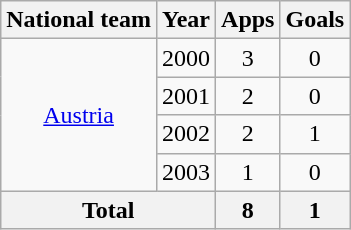<table class="wikitable" style="text-align:center">
<tr>
<th>National team</th>
<th>Year</th>
<th>Apps</th>
<th>Goals</th>
</tr>
<tr>
<td rowspan="4"><a href='#'>Austria</a></td>
<td>2000</td>
<td>3</td>
<td>0</td>
</tr>
<tr>
<td>2001</td>
<td>2</td>
<td>0</td>
</tr>
<tr>
<td>2002</td>
<td>2</td>
<td>1</td>
</tr>
<tr>
<td>2003</td>
<td>1</td>
<td>0</td>
</tr>
<tr>
<th colspan="2">Total</th>
<th>8</th>
<th>1</th>
</tr>
</table>
